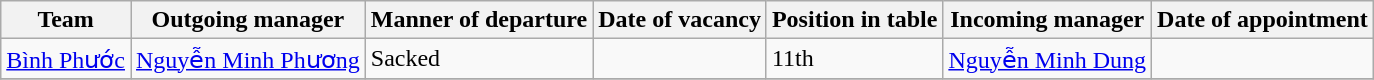<table class="wikitable sortable">
<tr>
<th>Team</th>
<th>Outgoing manager</th>
<th>Manner of departure</th>
<th>Date of vacancy</th>
<th>Position in table</th>
<th>Incoming manager</th>
<th>Date of appointment</th>
</tr>
<tr>
<td><a href='#'>Bình Phước</a></td>
<td> <a href='#'>Nguyễn Minh Phương</a></td>
<td>Sacked</td>
<td></td>
<td>11th</td>
<td> <a href='#'>Nguyễn Minh Dung</a></td>
<td></td>
</tr>
<tr>
</tr>
</table>
